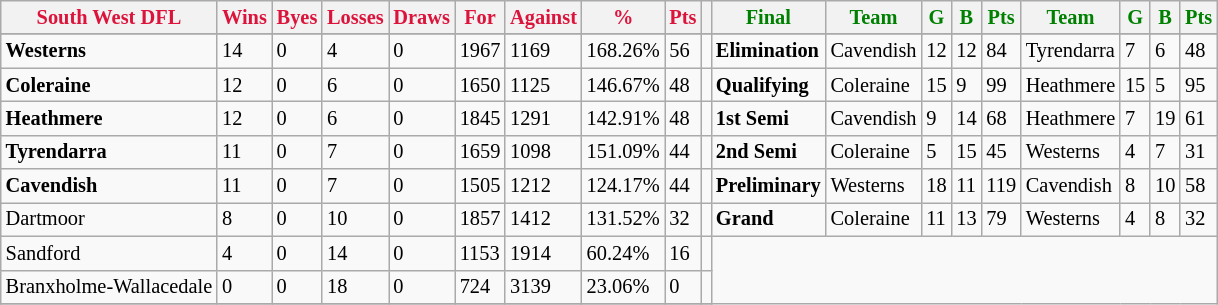<table style="font-size: 85%; text-align: left;" class="wikitable">
<tr>
<th style="color:crimson">South West DFL</th>
<th style="color:crimson">Wins</th>
<th style="color:crimson">Byes</th>
<th style="color:crimson">Losses</th>
<th style="color:crimson">Draws</th>
<th style="color:crimson">For</th>
<th style="color:crimson">Against</th>
<th style="color:crimson">%</th>
<th style="color:crimson">Pts</th>
<th></th>
<th style="color:green">Final</th>
<th style="color:green">Team</th>
<th style="color:green">G</th>
<th style="color:green">B</th>
<th style="color:green">Pts</th>
<th style="color:green">Team</th>
<th style="color:green">G</th>
<th style="color:green">B</th>
<th style="color:green">Pts</th>
</tr>
<tr>
</tr>
<tr>
</tr>
<tr>
<td><strong>	Westerns	</strong></td>
<td>14</td>
<td>0</td>
<td>4</td>
<td>0</td>
<td>1967</td>
<td>1169</td>
<td>168.26%</td>
<td>56</td>
<td></td>
<td><strong>Elimination</strong></td>
<td>Cavendish</td>
<td>12</td>
<td>12</td>
<td>84</td>
<td>Tyrendarra</td>
<td>7</td>
<td>6</td>
<td>48</td>
</tr>
<tr>
<td><strong>	Coleraine	</strong></td>
<td>12</td>
<td>0</td>
<td>6</td>
<td>0</td>
<td>1650</td>
<td>1125</td>
<td>146.67%</td>
<td>48</td>
<td></td>
<td><strong>Qualifying</strong></td>
<td>Coleraine</td>
<td>15</td>
<td>9</td>
<td>99</td>
<td>Heathmere</td>
<td>15</td>
<td>5</td>
<td>95</td>
</tr>
<tr>
<td><strong>	Heathmere	</strong></td>
<td>12</td>
<td>0</td>
<td>6</td>
<td>0</td>
<td>1845</td>
<td>1291</td>
<td>142.91%</td>
<td>48</td>
<td></td>
<td><strong>1st Semi</strong></td>
<td>Cavendish</td>
<td>9</td>
<td>14</td>
<td>68</td>
<td>Heathmere</td>
<td>7</td>
<td>19</td>
<td>61</td>
</tr>
<tr>
<td><strong>	Tyrendarra	</strong></td>
<td>11</td>
<td>0</td>
<td>7</td>
<td>0</td>
<td>1659</td>
<td>1098</td>
<td>151.09%</td>
<td>44</td>
<td></td>
<td><strong>2nd Semi</strong></td>
<td>Coleraine</td>
<td>5</td>
<td>15</td>
<td>45</td>
<td>Westerns</td>
<td>4</td>
<td>7</td>
<td>31</td>
</tr>
<tr>
<td><strong>	Cavendish	</strong></td>
<td>11</td>
<td>0</td>
<td>7</td>
<td>0</td>
<td>1505</td>
<td>1212</td>
<td>124.17%</td>
<td>44</td>
<td></td>
<td><strong>Preliminary</strong></td>
<td>Westerns</td>
<td>18</td>
<td>11</td>
<td>119</td>
<td>Cavendish</td>
<td>8</td>
<td>10</td>
<td>58</td>
</tr>
<tr>
<td>Dartmoor</td>
<td>8</td>
<td>0</td>
<td>10</td>
<td>0</td>
<td>1857</td>
<td>1412</td>
<td>131.52%</td>
<td>32</td>
<td></td>
<td><strong>Grand</strong></td>
<td>Coleraine</td>
<td>11</td>
<td>13</td>
<td>79</td>
<td>Westerns</td>
<td>4</td>
<td>8</td>
<td>32</td>
</tr>
<tr>
<td>Sandford</td>
<td>4</td>
<td>0</td>
<td>14</td>
<td>0</td>
<td>1153</td>
<td>1914</td>
<td>60.24%</td>
<td>16</td>
<td></td>
</tr>
<tr>
<td>Branxholme-Wallacedale</td>
<td>0</td>
<td>0</td>
<td>18</td>
<td>0</td>
<td>724</td>
<td>3139</td>
<td>23.06%</td>
<td>0</td>
<td></td>
</tr>
<tr>
</tr>
</table>
